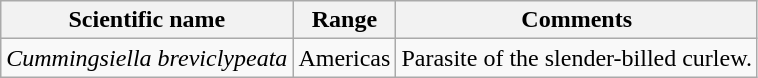<table class="wikitable">
<tr>
<th>Scientific name</th>
<th>Range</th>
<th class="unsortable">Comments</th>
</tr>
<tr>
<td><em>Cummingsiella breviclypeata</em></td>
<td>Americas</td>
<td>Parasite of the slender-billed curlew.</td>
</tr>
</table>
